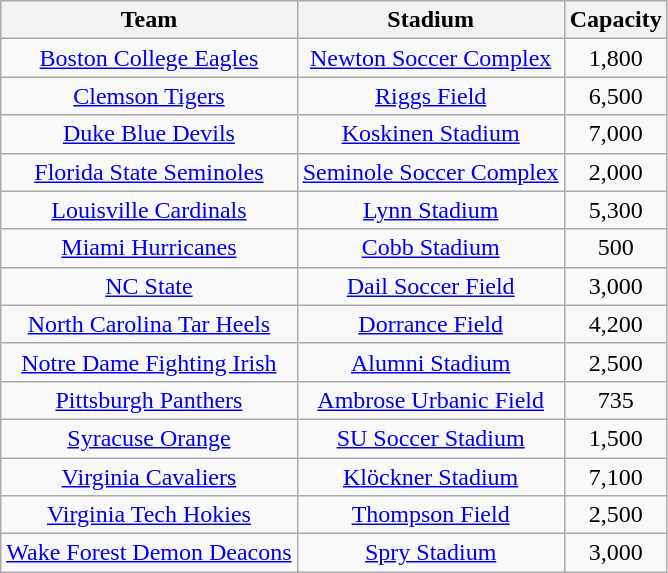<table class="wikitable sortable" style="text-align:center">
<tr>
<th>Team</th>
<th>Stadium</th>
<th>Capacity</th>
</tr>
<tr>
<td><a href='#'>Boston College Eagles</a></td>
<td><a href='#'>Newton Soccer Complex</a></td>
<td>1,800</td>
</tr>
<tr>
<td><a href='#'>Clemson Tigers</a></td>
<td><a href='#'>Riggs Field</a></td>
<td>6,500</td>
</tr>
<tr>
<td><a href='#'>Duke Blue Devils</a></td>
<td><a href='#'>Koskinen Stadium</a></td>
<td>7,000</td>
</tr>
<tr>
<td><a href='#'>Florida State Seminoles</a></td>
<td><a href='#'>Seminole Soccer Complex</a></td>
<td>2,000</td>
</tr>
<tr>
<td><a href='#'>Louisville Cardinals</a></td>
<td><a href='#'>Lynn Stadium</a></td>
<td>5,300</td>
</tr>
<tr>
<td><a href='#'>Miami Hurricanes</a></td>
<td><a href='#'>Cobb Stadium</a></td>
<td>500</td>
</tr>
<tr>
<td><a href='#'>NC State</a></td>
<td><a href='#'>Dail Soccer Field</a></td>
<td>3,000</td>
</tr>
<tr>
<td><a href='#'>North Carolina Tar Heels</a></td>
<td><a href='#'>Dorrance Field</a></td>
<td>4,200</td>
</tr>
<tr>
<td><a href='#'>Notre Dame Fighting Irish</a></td>
<td><a href='#'>Alumni Stadium</a></td>
<td>2,500</td>
</tr>
<tr>
<td><a href='#'>Pittsburgh Panthers</a></td>
<td><a href='#'>Ambrose Urbanic Field</a></td>
<td>735</td>
</tr>
<tr>
<td><a href='#'>Syracuse Orange</a></td>
<td><a href='#'>SU Soccer Stadium</a></td>
<td>1,500</td>
</tr>
<tr>
<td><a href='#'>Virginia Cavaliers</a></td>
<td><a href='#'>Klöckner Stadium</a></td>
<td>7,100</td>
</tr>
<tr>
<td><a href='#'>Virginia Tech Hokies</a></td>
<td><a href='#'>Thompson Field</a></td>
<td>2,500</td>
</tr>
<tr>
<td><a href='#'>Wake Forest Demon Deacons</a></td>
<td><a href='#'>Spry Stadium</a></td>
<td>3,000</td>
</tr>
</table>
